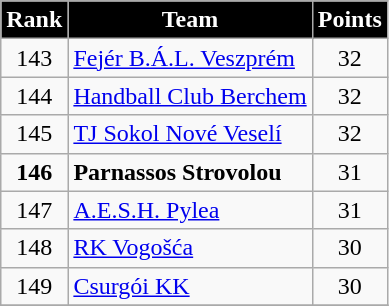<table class="wikitable" style="text-align: center">
<tr>
<th style="color:#FFFFFF; background:#000000">Rank</th>
<th style="color:#FFFFFF; background:#000000">Team</th>
<th style="color:#FFFFFF; background:#000000">Points</th>
</tr>
<tr>
<td>143</td>
<td align=left> <a href='#'>Fejér B.Á.L. Veszprém</a></td>
<td>32</td>
</tr>
<tr>
<td>144</td>
<td align=left> <a href='#'>Handball Club Berchem</a></td>
<td>32</td>
</tr>
<tr>
<td>145</td>
<td align=left> <a href='#'>TJ Sokol Nové Veselí</a></td>
<td>32</td>
</tr>
<tr>
<td><strong>146</strong></td>
<td align=left> <strong>Parnassos Strovolou</strong></td>
<td>31</td>
</tr>
<tr>
<td>147</td>
<td align=left> <a href='#'>A.E.S.H. Pylea</a></td>
<td>31</td>
</tr>
<tr>
<td>148</td>
<td align=left> <a href='#'>RK Vogošća</a></td>
<td>30</td>
</tr>
<tr>
<td>149</td>
<td align=left> <a href='#'>Csurgói KK</a></td>
<td>30</td>
</tr>
<tr>
</tr>
</table>
